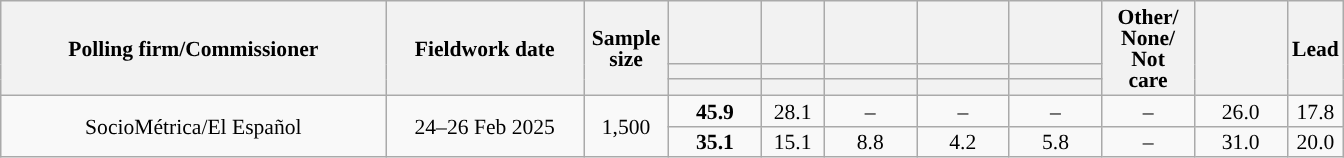<table class="wikitable collapsible collapsed" style="text-align:center; font-size:90%; line-height:14px;">
<tr style="height:42px;">
<th style="width:250px;" rowspan="3">Polling firm/Commissioner</th>
<th style="width:125px;" rowspan="3">Fieldwork date</th>
<th style="width:50px;" rowspan="3">Sample size</th>
<th style="width:55px;"></th>
<th style="width:35px;"></th>
<th style="width:55px;"></th>
<th style="width:55px;"></th>
<th style="width:55px;"></th>
<th style="width:55px;" rowspan="3">Other/<br>None/<br>Not<br>care</th>
<th style="width:55px;" rowspan="3"></th>
<th style="width:30px;" rowspan="3">Lead</th>
</tr>
<tr>
<th style="color:inherit;background:"></th>
<th style="color:inherit;background:"></th>
<th style="color:inherit;background:"></th>
<th style="color:inherit;background:"></th>
<th style="color:inherit;background:"></th>
</tr>
<tr>
<th></th>
<th></th>
<th></th>
<th></th>
<th></th>
</tr>
<tr>
<td rowspan="2">SocioMétrica/El Español</td>
<td rowspan="2">24–26 Feb 2025</td>
<td rowspan="2">1,500</td>
<td><strong>45.9</strong></td>
<td>28.1</td>
<td>–</td>
<td>–</td>
<td>–</td>
<td>–</td>
<td>26.0</td>
<td style="background:">17.8</td>
</tr>
<tr>
<td><strong>35.1</strong></td>
<td>15.1</td>
<td>8.8</td>
<td>4.2</td>
<td>5.8</td>
<td>–</td>
<td>31.0</td>
<td style="background:">20.0</td>
</tr>
</table>
